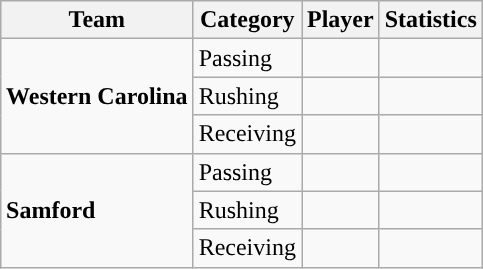<table class="wikitable" style="float: right;">
<tr>
<th>Team</th>
<th>Category</th>
<th>Player</th>
<th>Statistics</th>
</tr>
<tr>
<td rowspan=3><strong>Western Carolina</strong></td>
<td>Passing</td>
<td></td>
<td></td>
</tr>
<tr>
<td>Rushing</td>
<td></td>
<td></td>
</tr>
<tr>
<td>Receiving</td>
<td></td>
<td></td>
</tr>
<tr>
<td rowspan=3><strong>Samford</strong></td>
<td>Passing</td>
<td></td>
<td></td>
</tr>
<tr>
<td>Rushing</td>
<td></td>
<td></td>
</tr>
<tr>
<td>Receiving</td>
<td></td>
<td></td>
</tr>
</table>
